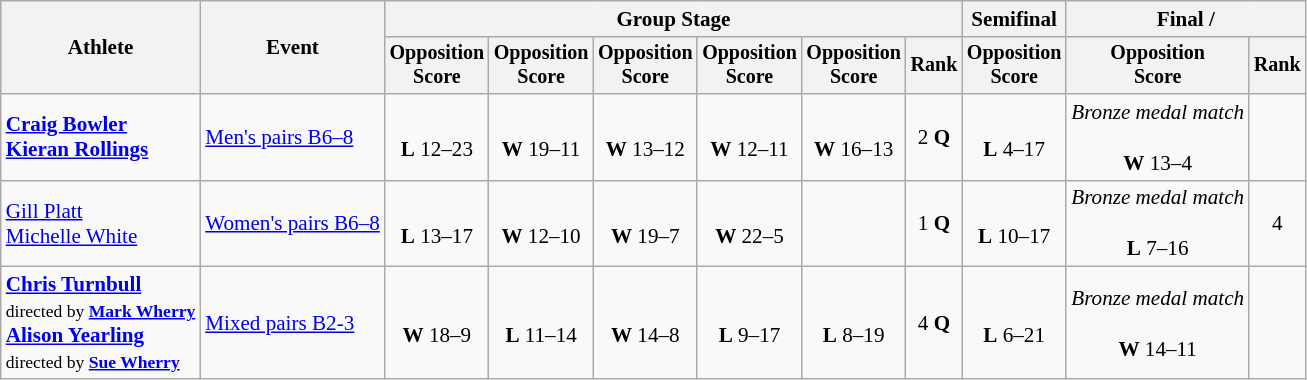<table class="wikitable" style="font-size:88%; text-align:center">
<tr>
<th rowspan=2>Athlete</th>
<th rowspan=2>Event</th>
<th colspan=6>Group Stage</th>
<th>Semifinal</th>
<th colspan=2>Final / </th>
</tr>
<tr style="font-size:95%">
<th>Opposition<br>Score</th>
<th>Opposition<br>Score</th>
<th>Opposition<br>Score</th>
<th>Opposition<br>Score</th>
<th>Opposition<br>Score</th>
<th>Rank</th>
<th>Opposition<br>Score</th>
<th>Opposition<br>Score</th>
<th>Rank</th>
</tr>
<tr>
<td align=left><strong><a href='#'>Craig Bowler</a></strong><br><strong><a href='#'>Kieran Rollings</a></strong></td>
<td align=left><a href='#'>Men's pairs B6–8</a></td>
<td><br><strong>L</strong> 12–23</td>
<td><br><strong>W</strong> 19–11</td>
<td><br><strong>W</strong> 13–12</td>
<td><br><strong>W</strong> 12–11</td>
<td><br><strong>W</strong> 16–13</td>
<td>2 <strong>Q</strong></td>
<td><br><strong>L</strong> 4–17</td>
<td><em>Bronze medal match</em><br><br><strong>W</strong> 13–4</td>
<td></td>
</tr>
<tr>
<td align=left><a href='#'>Gill Platt</a><br><a href='#'>Michelle White</a></td>
<td align=left><a href='#'>Women's pairs B6–8</a></td>
<td><br><strong>L</strong> 13–17</td>
<td><br><strong>W</strong> 12–10</td>
<td><br><strong>W</strong> 19–7</td>
<td><br><strong>W</strong> 22–5</td>
<td></td>
<td>1 <strong>Q</strong></td>
<td><br><strong>L</strong> 10–17</td>
<td><em>Bronze medal match</em><br><br><strong>L</strong> 7–16</td>
<td>4</td>
</tr>
<tr>
<td align=left><strong><a href='#'>Chris Turnbull</a></strong><br><small>directed by <strong><a href='#'>Mark Wherry</a></strong></small><br><strong><a href='#'>Alison Yearling</a></strong><br><small>directed by <strong><a href='#'>Sue Wherry</a></strong></small></td>
<td align=left><a href='#'>Mixed pairs B2-3</a></td>
<td><br><strong>W</strong> 18–9</td>
<td><br><strong>L</strong> 11–14</td>
<td><br><strong>W</strong> 14–8</td>
<td><br><strong>L</strong> 9–17</td>
<td><br><strong>L</strong> 8–19</td>
<td>4 <strong>Q</strong></td>
<td><br><strong>L</strong> 6–21</td>
<td><em>Bronze medal match</em><br><br><strong>W</strong> 14–11</td>
<td></td>
</tr>
</table>
